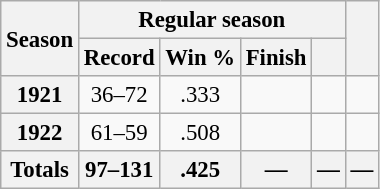<table class="wikitable sortable plainrowheaders" style="font-size: 95%; text-align:center;">
<tr>
<th rowspan="2" scope="col">Season</th>
<th colspan="4" scope="col">Regular season</th>
<th rowspan="2" class="unsortable" scope="col"></th>
</tr>
<tr>
<th scope="col">Record</th>
<th scope="col">Win %</th>
<th scope="col">Finish</th>
<th scope="col"></th>
</tr>
<tr>
<th scope="row" style="text-align:center">1921</th>
<td>36–72</td>
<td>.333</td>
<td></td>
<td></td>
<td></td>
</tr>
<tr>
<th scope="row" style="text-align:center">1922</th>
<td>61–59</td>
<td>.508</td>
<td></td>
<td></td>
<td></td>
</tr>
<tr class="sortbottom">
<th scope="row" style="text-align:center"><strong>Totals</strong></th>
<th>97–131</th>
<th>.425</th>
<th>—</th>
<th>—</th>
<th>—</th>
</tr>
</table>
